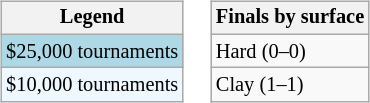<table>
<tr valign=top>
<td><br><table class=wikitable style="font-size:85%">
<tr>
<th>Legend</th>
</tr>
<tr style="background:lightblue;">
<td>$25,000 tournaments</td>
</tr>
<tr style="background:#f0f8ff;">
<td>$10,000 tournaments</td>
</tr>
</table>
</td>
<td><br><table class=wikitable style="font-size:85%">
<tr>
<th>Finals by surface</th>
</tr>
<tr>
<td>Hard (0–0)</td>
</tr>
<tr>
<td>Clay (1–1)</td>
</tr>
</table>
</td>
</tr>
</table>
